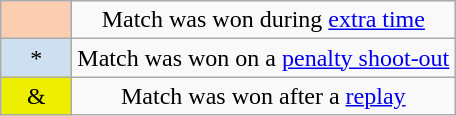<table class="wikitable" style="text-align:center">
<tr>
<td width="40px" bgcolor="#FBCEB1"></td>
<td>Match was won during <a href='#'>extra time</a></td>
</tr>
<tr>
<td width="40px" bgcolor="#cedff2">*</td>
<td>Match was won on a <a href='#'>penalty shoot-out</a></td>
</tr>
<tr>
<td width="40px" bgcolor="#eeee00">&</td>
<td>Match was won after a <a href='#'>replay</a></td>
</tr>
</table>
